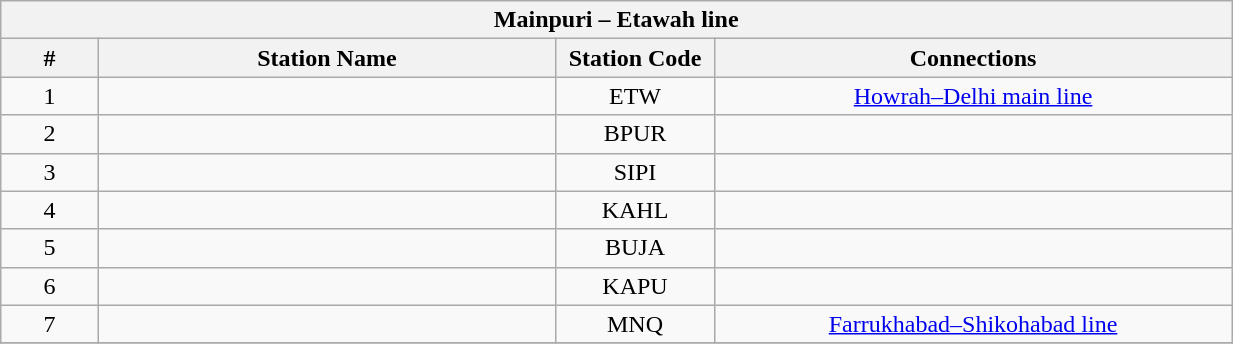<table class="wikitable sortable"  style="text-align:center; width:65%;">
<tr>
<th colspan="4"><span><strong>Mainpuri – Etawah line</strong></span></th>
</tr>
<tr>
<th style="width:1%;">#</th>
<th style="width:5%;">Station Name</th>
<th style="width:1%;">Station Code</th>
<th style="width:5%;">Connections</th>
</tr>
<tr>
<td>1</td>
<td></td>
<td>ETW</td>
<td><a href='#'>Howrah–Delhi main line</a></td>
</tr>
<tr>
<td>2</td>
<td></td>
<td>BPUR</td>
<td></td>
</tr>
<tr>
<td>3</td>
<td></td>
<td>SIPI</td>
<td></td>
</tr>
<tr>
<td>4</td>
<td></td>
<td>KAHL</td>
<td></td>
</tr>
<tr>
<td>5</td>
<td></td>
<td>BUJA</td>
<td></td>
</tr>
<tr>
<td>6</td>
<td></td>
<td>KAPU</td>
<td></td>
</tr>
<tr>
<td>7</td>
<td></td>
<td>MNQ</td>
<td><a href='#'>Farrukhabad–Shikohabad line</a></td>
</tr>
<tr>
</tr>
</table>
